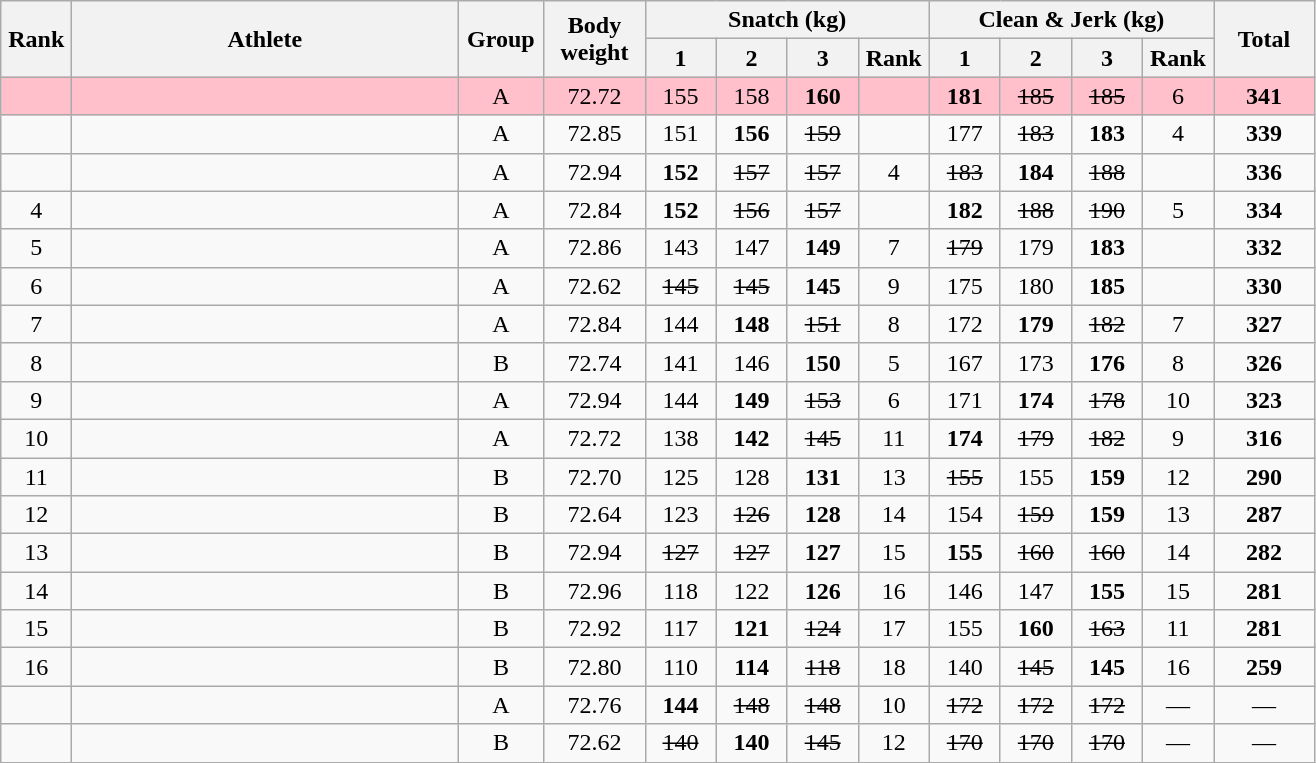<table class = "wikitable" style="text-align:center;">
<tr>
<th rowspan=2 width=40>Rank</th>
<th rowspan=2 width=250>Athlete</th>
<th rowspan=2 width=50>Group</th>
<th rowspan=2 width=60>Body weight</th>
<th colspan=4>Snatch (kg)</th>
<th colspan=4>Clean & Jerk (kg)</th>
<th rowspan=2 width=60>Total</th>
</tr>
<tr>
<th width=40>1</th>
<th width=40>2</th>
<th width=40>3</th>
<th width=40>Rank</th>
<th width=40>1</th>
<th width=40>2</th>
<th width=40>3</th>
<th width=40>Rank</th>
</tr>
<tr bgcolor=pink>
<td></td>
<td align=left></td>
<td>A</td>
<td>72.72</td>
<td>155</td>
<td>158</td>
<td><strong>160</strong></td>
<td></td>
<td><strong>181</strong></td>
<td><s>185</s></td>
<td><s>185</s></td>
<td>6</td>
<td><strong>341</strong></td>
</tr>
<tr>
<td></td>
<td align=left></td>
<td>A</td>
<td>72.85</td>
<td>151</td>
<td><strong>156</strong></td>
<td><s>159</s></td>
<td></td>
<td>177</td>
<td><s>183</s></td>
<td><strong>183</strong></td>
<td>4</td>
<td><strong>339</strong></td>
</tr>
<tr>
<td></td>
<td align=left></td>
<td>A</td>
<td>72.94</td>
<td><strong>152</strong></td>
<td><s>157</s></td>
<td><s>157</s></td>
<td>4</td>
<td><s>183</s></td>
<td><strong>184</strong></td>
<td><s>188</s></td>
<td></td>
<td><strong>336</strong></td>
</tr>
<tr>
<td>4</td>
<td align=left></td>
<td>A</td>
<td>72.84</td>
<td><strong>152</strong></td>
<td><s>156</s></td>
<td><s>157</s></td>
<td></td>
<td><strong>182</strong></td>
<td><s>188</s></td>
<td><s>190</s></td>
<td>5</td>
<td><strong>334</strong></td>
</tr>
<tr>
<td>5</td>
<td align=left></td>
<td>A</td>
<td>72.86</td>
<td>143</td>
<td>147</td>
<td><strong>149</strong></td>
<td>7</td>
<td><s>179</s></td>
<td>179</td>
<td><strong>183</strong></td>
<td></td>
<td><strong>332</strong></td>
</tr>
<tr>
<td>6</td>
<td align=left></td>
<td>A</td>
<td>72.62</td>
<td><s>145</s></td>
<td><s>145</s></td>
<td><strong>145</strong></td>
<td>9</td>
<td>175</td>
<td>180</td>
<td><strong>185</strong></td>
<td></td>
<td><strong>330</strong></td>
</tr>
<tr>
<td>7</td>
<td align=left></td>
<td>A</td>
<td>72.84</td>
<td>144</td>
<td><strong>148</strong></td>
<td><s>151</s></td>
<td>8</td>
<td>172</td>
<td><strong>179</strong></td>
<td><s>182</s></td>
<td>7</td>
<td><strong>327</strong></td>
</tr>
<tr>
<td>8</td>
<td align=left></td>
<td>B</td>
<td>72.74</td>
<td>141</td>
<td>146</td>
<td><strong>150</strong></td>
<td>5</td>
<td>167</td>
<td>173</td>
<td><strong>176</strong></td>
<td>8</td>
<td><strong>326</strong></td>
</tr>
<tr>
<td>9</td>
<td align=left></td>
<td>A</td>
<td>72.94</td>
<td>144</td>
<td><strong>149</strong></td>
<td><s>153</s></td>
<td>6</td>
<td>171</td>
<td><strong>174</strong></td>
<td><s>178</s></td>
<td>10</td>
<td><strong>323</strong></td>
</tr>
<tr>
<td>10</td>
<td align=left></td>
<td>A</td>
<td>72.72</td>
<td>138</td>
<td><strong>142</strong></td>
<td><s>145</s></td>
<td>11</td>
<td><strong>174</strong></td>
<td><s>179</s></td>
<td><s>182</s></td>
<td>9</td>
<td><strong>316</strong></td>
</tr>
<tr>
<td>11</td>
<td align=left></td>
<td>B</td>
<td>72.70</td>
<td>125</td>
<td>128</td>
<td><strong>131</strong></td>
<td>13</td>
<td><s>155</s></td>
<td>155</td>
<td><strong>159</strong></td>
<td>12</td>
<td><strong>290</strong></td>
</tr>
<tr>
<td>12</td>
<td align=left></td>
<td>B</td>
<td>72.64</td>
<td>123</td>
<td><s>126</s></td>
<td><strong>128</strong></td>
<td>14</td>
<td>154</td>
<td><s>159</s></td>
<td><strong>159</strong></td>
<td>13</td>
<td><strong>287</strong></td>
</tr>
<tr>
<td>13</td>
<td align=left></td>
<td>B</td>
<td>72.94</td>
<td><s>127</s></td>
<td><s>127</s></td>
<td><strong>127</strong></td>
<td>15</td>
<td><strong>155</strong></td>
<td><s>160</s></td>
<td><s>160</s></td>
<td>14</td>
<td><strong>282</strong></td>
</tr>
<tr>
<td>14</td>
<td align=left></td>
<td>B</td>
<td>72.96</td>
<td>118</td>
<td>122</td>
<td><strong>126</strong></td>
<td>16</td>
<td>146</td>
<td>147</td>
<td><strong>155</strong></td>
<td>15</td>
<td><strong>281</strong></td>
</tr>
<tr>
<td>15</td>
<td align=left></td>
<td>B</td>
<td>72.92</td>
<td>117</td>
<td><strong>121</strong></td>
<td><s>124</s></td>
<td>17</td>
<td>155</td>
<td><strong>160</strong></td>
<td><s>163</s></td>
<td>11</td>
<td><strong>281</strong></td>
</tr>
<tr>
<td>16</td>
<td align=left></td>
<td>B</td>
<td>72.80</td>
<td>110</td>
<td><strong>114</strong></td>
<td><s>118</s></td>
<td>18</td>
<td>140</td>
<td><s>145</s></td>
<td><strong>145</strong></td>
<td>16</td>
<td><strong>259</strong></td>
</tr>
<tr>
<td></td>
<td align=left></td>
<td>A</td>
<td>72.76</td>
<td><strong>144</strong></td>
<td><s>148</s></td>
<td><s>148</s></td>
<td>10</td>
<td><s>172</s></td>
<td><s>172</s></td>
<td><s>172</s></td>
<td>—</td>
<td>—</td>
</tr>
<tr>
<td></td>
<td align=left></td>
<td>B</td>
<td>72.62</td>
<td><s>140</s></td>
<td><strong>140</strong></td>
<td><s>145</s></td>
<td>12</td>
<td><s>170</s></td>
<td><s>170</s></td>
<td><s>170</s></td>
<td>—</td>
<td>—</td>
</tr>
</table>
